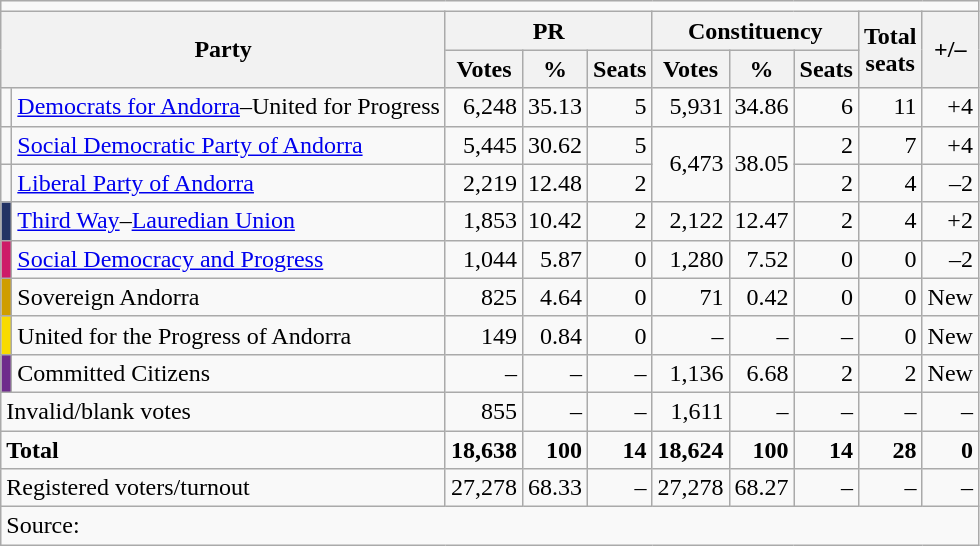<table class=wikitable style=text-align:right>
<tr>
<td colspan=10 align=center></td>
</tr>
<tr>
<th rowspan=2 colspan=2>Party</th>
<th colspan=3>PR</th>
<th colspan=3>Constituency</th>
<th rowspan=2>Total<br>seats</th>
<th rowspan=2>+/–</th>
</tr>
<tr>
<th>Votes</th>
<th>%</th>
<th>Seats</th>
<th>Votes</th>
<th>%</th>
<th>Seats</th>
</tr>
<tr>
<td bgcolor=></td>
<td align=left><a href='#'>Democrats for Andorra</a>–United for Progress</td>
<td>6,248</td>
<td>35.13</td>
<td>5</td>
<td>5,931</td>
<td>34.86</td>
<td>6</td>
<td>11</td>
<td>+4</td>
</tr>
<tr>
<td bgcolor=></td>
<td align=left><a href='#'>Social Democratic Party of Andorra</a></td>
<td>5,445</td>
<td>30.62</td>
<td>5</td>
<td rowspan=2>6,473</td>
<td rowspan=2>38.05</td>
<td>2</td>
<td>7</td>
<td>+4</td>
</tr>
<tr>
<td bgcolor=></td>
<td align=left><a href='#'>Liberal Party of Andorra</a></td>
<td>2,219</td>
<td>12.48</td>
<td>2</td>
<td>2</td>
<td>4</td>
<td>–2</td>
</tr>
<tr>
<td bgcolor=#233364></td>
<td align=left><a href='#'>Third Way</a>–<a href='#'>Lauredian Union</a></td>
<td>1,853</td>
<td>10.42</td>
<td>2</td>
<td>2,122</td>
<td>12.47</td>
<td>2</td>
<td>4</td>
<td>+2</td>
</tr>
<tr>
<td bgcolor=#CD1B68></td>
<td align=left><a href='#'>Social Democracy and Progress</a></td>
<td>1,044</td>
<td>5.87</td>
<td>0</td>
<td>1,280</td>
<td>7.52</td>
<td>0</td>
<td>0</td>
<td>–2</td>
</tr>
<tr>
<td bgcolor=#CF9D00></td>
<td align=left>Sovereign Andorra</td>
<td>825</td>
<td>4.64</td>
<td>0</td>
<td>71</td>
<td>0.42</td>
<td>0</td>
<td>0</td>
<td>New</td>
</tr>
<tr>
<td bgcolor=#F9DB00></td>
<td align=left>United for the Progress of Andorra</td>
<td>149</td>
<td>0.84</td>
<td>0</td>
<td>–</td>
<td>–</td>
<td>–</td>
<td>0</td>
<td>New</td>
</tr>
<tr>
<td bgcolor=#6e2b8c></td>
<td align=left>Committed Citizens</td>
<td>–</td>
<td>–</td>
<td>–</td>
<td>1,136</td>
<td>6.68</td>
<td>2</td>
<td>2</td>
<td>New</td>
</tr>
<tr>
<td align=left colspan=2>Invalid/blank votes</td>
<td>855</td>
<td>–</td>
<td>–</td>
<td>1,611</td>
<td>–</td>
<td>–</td>
<td>–</td>
<td>–</td>
</tr>
<tr>
<td align=left colspan=2><strong>Total</strong></td>
<td><strong>18,638</strong></td>
<td><strong>100</strong></td>
<td><strong>14</strong></td>
<td><strong>18,624</strong></td>
<td><strong>100</strong></td>
<td><strong>14</strong></td>
<td><strong>28</strong></td>
<td><strong>0</strong></td>
</tr>
<tr>
<td align=left colspan=2>Registered voters/turnout</td>
<td>27,278</td>
<td>68.33</td>
<td>–</td>
<td>27,278</td>
<td>68.27</td>
<td>–</td>
<td>–</td>
<td>–</td>
</tr>
<tr>
<td align=left colspan=10>Source: </td>
</tr>
</table>
